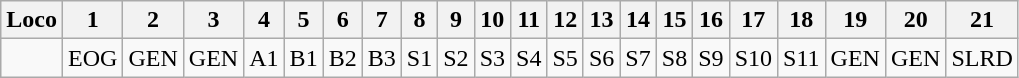<table class="wikitable">
<tr>
<th rowspan="1">Loco</th>
<th rowspan="1">1</th>
<th>2</th>
<th rowspan="1">3</th>
<th rowspan="1">4</th>
<th rowspan="1">5</th>
<th rowspan="1">6</th>
<th rowspan="1">7</th>
<th rowspan="1">8</th>
<th>9</th>
<th>10</th>
<th rowspan="1">11</th>
<th>12</th>
<th rowspan="1">13</th>
<th rowspan="1">14</th>
<th rowspan="1">15</th>
<th rowspan="1">16</th>
<th rowspan="1">17</th>
<th rowspan="1">18</th>
<th rowspan="1">19</th>
<th rowspan="1">20</th>
<th rowspan="1">21</th>
</tr>
<tr>
<td></td>
<td>EOG</td>
<td>GEN</td>
<td>GEN</td>
<td>A1</td>
<td>B1</td>
<td>B2</td>
<td>B3</td>
<td>S1</td>
<td>S2</td>
<td>S3</td>
<td>S4</td>
<td>S5</td>
<td>S6</td>
<td>S7</td>
<td>S8</td>
<td>S9</td>
<td>S10</td>
<td>S11</td>
<td>GEN</td>
<td>GEN</td>
<td>SLRD</td>
</tr>
</table>
